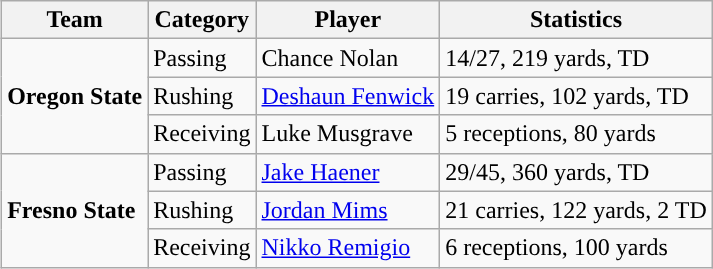<table class="wikitable" style="float: right;">
<tr>
<th>Team</th>
<th>Category</th>
<th>Player</th>
<th>Statistics</th>
</tr>
<tr>
<td rowspan=3><strong>Oregon State</strong></td>
<td>Passing</td>
<td>Chance Nolan</td>
<td>14/27, 219 yards, TD</td>
</tr>
<tr>
<td>Rushing</td>
<td><a href='#'>Deshaun Fenwick</a></td>
<td>19 carries, 102 yards, TD</td>
</tr>
<tr>
<td>Receiving</td>
<td>Luke Musgrave</td>
<td>5 receptions, 80 yards</td>
</tr>
<tr>
<td rowspan=3><strong>Fresno State</strong></td>
<td>Passing</td>
<td><a href='#'>Jake Haener</a></td>
<td>29/45, 360 yards, TD</td>
</tr>
<tr>
<td>Rushing</td>
<td><a href='#'>Jordan Mims</a></td>
<td>21 carries, 122 yards, 2 TD</td>
</tr>
<tr>
<td>Receiving</td>
<td><a href='#'>Nikko Remigio</a></td>
<td>6 receptions, 100 yards</td>
</tr>
</table>
